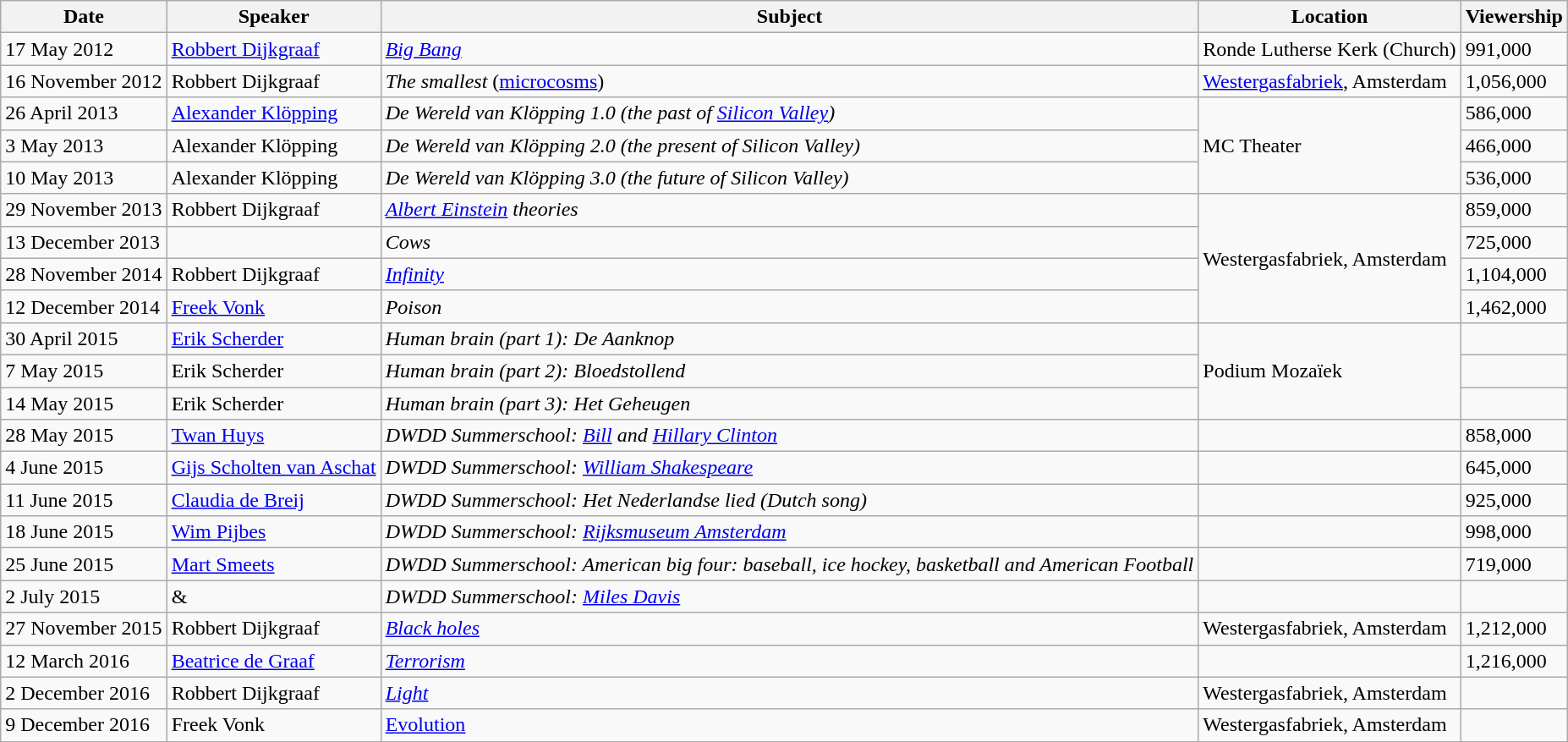<table class="wikitable sortable">
<tr>
<th>Date</th>
<th>Speaker</th>
<th>Subject</th>
<th>Location</th>
<th>Viewership</th>
</tr>
<tr>
<td>17 May 2012</td>
<td><a href='#'>Robbert Dijkgraaf</a></td>
<td><em><a href='#'>Big Bang</a></em></td>
<td>Ronde Lutherse Kerk (Church)</td>
<td>991,000</td>
</tr>
<tr>
<td>16 November 2012</td>
<td>Robbert Dijkgraaf</td>
<td><em>The smallest</em> (<a href='#'>microcosms</a>)</td>
<td><a href='#'>Westergasfabriek</a>, Amsterdam</td>
<td>1,056,000</td>
</tr>
<tr>
<td>26 April 2013</td>
<td><a href='#'>Alexander Klöpping</a></td>
<td><em>De Wereld van Klöpping 1.0 (the past of <a href='#'>Silicon Valley</a>)</em></td>
<td rowspan=3>MC Theater</td>
<td>586,000</td>
</tr>
<tr>
<td>3 May 2013</td>
<td>Alexander Klöpping</td>
<td><em>De Wereld van Klöpping 2.0 (the present of Silicon Valley)</em></td>
<td>466,000</td>
</tr>
<tr>
<td>10 May 2013</td>
<td>Alexander Klöpping</td>
<td><em>De Wereld van Klöpping 3.0 (the future of Silicon Valley)</em></td>
<td>536,000</td>
</tr>
<tr>
<td>29 November 2013</td>
<td>Robbert Dijkgraaf</td>
<td><em><a href='#'>Albert Einstein</a> theories</em></td>
<td rowspan=4>Westergasfabriek, Amsterdam</td>
<td>859,000</td>
</tr>
<tr>
<td>13 December 2013</td>
<td></td>
<td><em>Cows</em></td>
<td>725,000</td>
</tr>
<tr>
<td>28 November 2014</td>
<td>Robbert Dijkgraaf</td>
<td><em><a href='#'>Infinity</a></em></td>
<td>1,104,000</td>
</tr>
<tr>
<td>12 December 2014</td>
<td><a href='#'>Freek Vonk</a></td>
<td><em>Poison</em></td>
<td>1,462,000</td>
</tr>
<tr>
<td>30 April 2015</td>
<td><a href='#'>Erik Scherder</a></td>
<td><em>Human brain (part 1): De Aanknop</em></td>
<td rowspan=3>Podium Mozaïek</td>
<td></td>
</tr>
<tr>
<td>7 May 2015</td>
<td>Erik Scherder</td>
<td><em>Human brain (part 2): Bloedstollend</em></td>
<td></td>
</tr>
<tr>
<td>14 May 2015</td>
<td>Erik Scherder</td>
<td><em>Human brain (part 3): Het Geheugen</em></td>
<td></td>
</tr>
<tr>
<td>28 May 2015</td>
<td><a href='#'>Twan Huys</a></td>
<td><em>DWDD Summerschool: <a href='#'>Bill</a> and <a href='#'>Hillary Clinton</a></em></td>
<td></td>
<td>858,000</td>
</tr>
<tr>
<td>4 June 2015</td>
<td><a href='#'>Gijs Scholten van Aschat</a></td>
<td><em>DWDD Summerschool: <a href='#'>William Shakespeare</a></em></td>
<td></td>
<td>645,000</td>
</tr>
<tr>
<td>11 June 2015</td>
<td><a href='#'>Claudia de Breij</a></td>
<td><em>DWDD Summerschool: Het Nederlandse lied (Dutch song)</em></td>
<td></td>
<td>925,000</td>
</tr>
<tr>
<td>18 June 2015</td>
<td><a href='#'>Wim Pijbes</a></td>
<td><em>DWDD Summerschool: <a href='#'>Rijksmuseum Amsterdam</a></em></td>
<td></td>
<td>998,000</td>
</tr>
<tr>
<td>25 June 2015</td>
<td><a href='#'>Mart Smeets</a></td>
<td><em>DWDD Summerschool: American big four: baseball, ice hockey, basketball and American Football</em></td>
<td></td>
<td>719,000</td>
</tr>
<tr>
<td>2 July 2015</td>
<td> & </td>
<td><em>DWDD Summerschool: <a href='#'>Miles Davis</a></em></td>
<td></td>
<td></td>
</tr>
<tr>
<td>27 November 2015</td>
<td>Robbert Dijkgraaf</td>
<td><em><a href='#'>Black holes</a></em></td>
<td>Westergasfabriek, Amsterdam</td>
<td>1,212,000</td>
</tr>
<tr>
<td>12 March 2016</td>
<td><a href='#'>Beatrice de Graaf</a></td>
<td><em><a href='#'>Terrorism</a></em></td>
<td></td>
<td>1,216,000</td>
</tr>
<tr>
<td>2 December 2016</td>
<td>Robbert Dijkgraaf</td>
<td><em><a href='#'>Light</a></em></td>
<td>Westergasfabriek, Amsterdam</td>
<td></td>
</tr>
<tr>
<td>9 December 2016</td>
<td>Freek Vonk</td>
<td><a href='#'>Evolution</a></td>
<td>Westergasfabriek, Amsterdam</td>
<td></td>
</tr>
</table>
